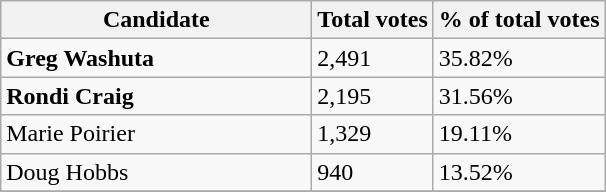<table class="wikitable">
<tr>
<th bgcolor="#DDDDFF" width="200px">Candidate</th>
<th bgcolor="#DDDDFF">Total votes</th>
<th bgcolor="#DDDDFF">% of total votes</th>
</tr>
<tr>
<td><strong>Greg Washuta</strong></td>
<td>2,491</td>
<td>35.82%</td>
</tr>
<tr>
<td><strong>Rondi Craig</strong></td>
<td>2,195</td>
<td>31.56%</td>
</tr>
<tr>
<td>Marie Poirier</td>
<td>1,329</td>
<td>19.11%</td>
</tr>
<tr>
<td>Doug Hobbs</td>
<td>940</td>
<td>13.52%</td>
</tr>
<tr>
</tr>
</table>
